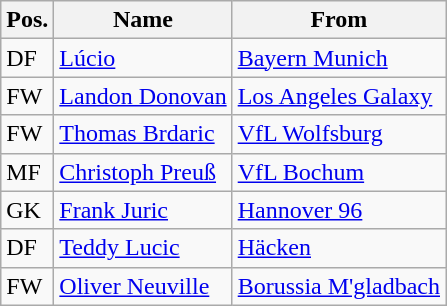<table class="wikitable">
<tr>
<th>Pos.</th>
<th>Name</th>
<th>From</th>
</tr>
<tr>
<td>DF</td>
<td> <a href='#'>Lúcio</a></td>
<td> <a href='#'>Bayern Munich</a></td>
</tr>
<tr>
<td>FW</td>
<td> <a href='#'>Landon Donovan</a></td>
<td> <a href='#'>Los Angeles Galaxy</a></td>
</tr>
<tr>
<td>FW</td>
<td> <a href='#'>Thomas Brdaric</a></td>
<td> <a href='#'>VfL Wolfsburg</a></td>
</tr>
<tr>
<td>MF</td>
<td> <a href='#'>Christoph Preuß</a></td>
<td> <a href='#'>VfL Bochum</a></td>
</tr>
<tr>
<td>GK</td>
<td> <a href='#'>Frank Juric</a></td>
<td> <a href='#'>Hannover 96</a></td>
</tr>
<tr>
<td>DF</td>
<td> <a href='#'>Teddy Lucic</a></td>
<td> <a href='#'>Häcken</a></td>
</tr>
<tr>
<td>FW</td>
<td> <a href='#'>Oliver Neuville</a></td>
<td> <a href='#'>Borussia M'gladbach</a></td>
</tr>
</table>
